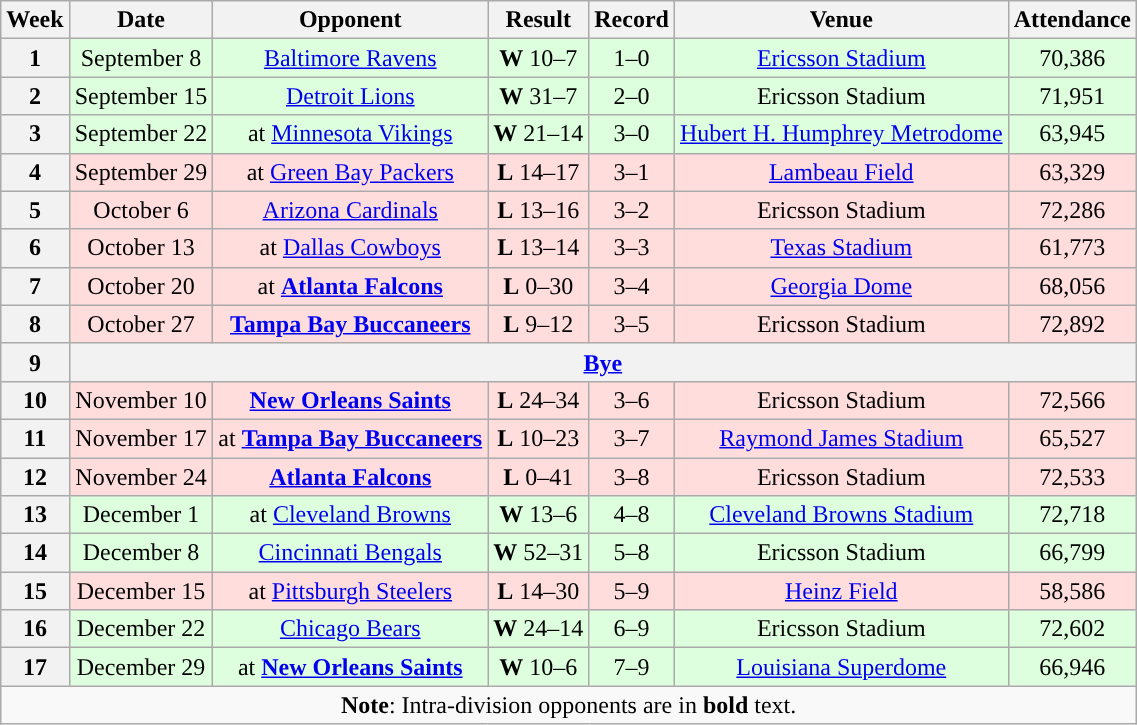<table class="wikitable" style="text-align:center">
<tr>
<th>Week</th>
<th>Date</th>
<th>Opponent</th>
<th>Result</th>
<th>Record</th>
<th>Venue</th>
<th>Attendance</th>
</tr>
<tr bgcolor="ddffdd">
<th>1</th>
<td>September 8</td>
<td><a href='#'>Baltimore Ravens</a></td>
<td><strong>W</strong> 10–7</td>
<td>1–0</td>
<td><a href='#'>Ericsson Stadium</a></td>
<td>70,386</td>
</tr>
<tr bgcolor="#ddffdd">
<th>2</th>
<td>September 15</td>
<td><a href='#'>Detroit Lions</a></td>
<td><strong>W</strong> 31–7</td>
<td>2–0</td>
<td>Ericsson Stadium</td>
<td>71,951</td>
</tr>
<tr bgcolor="#ddffdd">
<th>3</th>
<td>September 22</td>
<td>at <a href='#'>Minnesota Vikings</a></td>
<td><strong>W</strong> 21–14</td>
<td>3–0</td>
<td><a href='#'>Hubert H. Humphrey Metrodome</a></td>
<td>63,945</td>
</tr>
<tr bgcolor="#ffdddd">
<th>4</th>
<td>September 29</td>
<td>at <a href='#'>Green Bay Packers</a></td>
<td><strong>L</strong> 14–17</td>
<td>3–1</td>
<td><a href='#'>Lambeau Field</a></td>
<td>63,329</td>
</tr>
<tr bgcolor="#ffdddd">
<th>5</th>
<td>October 6</td>
<td><a href='#'>Arizona Cardinals</a></td>
<td><strong>L</strong> 13–16</td>
<td>3–2</td>
<td>Ericsson Stadium</td>
<td>72,286</td>
</tr>
<tr bgcolor="#ffdddd">
<th>6</th>
<td>October 13</td>
<td>at <a href='#'>Dallas Cowboys</a></td>
<td><strong>L</strong> 13–14</td>
<td>3–3</td>
<td><a href='#'>Texas Stadium</a></td>
<td>61,773</td>
</tr>
<tr bgcolor="#ffdddd">
<th>7</th>
<td>October 20</td>
<td>at <strong><a href='#'>Atlanta Falcons</a></strong></td>
<td><strong>L</strong> 0–30</td>
<td>3–4</td>
<td><a href='#'>Georgia Dome</a></td>
<td>68,056</td>
</tr>
<tr bgcolor="#ffdddd">
<th>8</th>
<td>October 27</td>
<td><strong><a href='#'>Tampa Bay Buccaneers</a></strong></td>
<td><strong>L</strong> 9–12</td>
<td>3–5</td>
<td>Ericsson Stadium</td>
<td>72,892</td>
</tr>
<tr>
<th>9</th>
<th colspan="6"><a href='#'>Bye</a></th>
</tr>
<tr bgcolor="#ffdddd">
<th>10</th>
<td>November 10</td>
<td><strong><a href='#'>New Orleans Saints</a></strong></td>
<td><strong>L</strong> 24–34</td>
<td>3–6</td>
<td>Ericsson Stadium</td>
<td>72,566</td>
</tr>
<tr bgcolor="#ffdddd">
<th>11</th>
<td>November 17</td>
<td>at <strong><a href='#'>Tampa Bay Buccaneers</a></strong></td>
<td><strong>L</strong> 10–23</td>
<td>3–7</td>
<td><a href='#'>Raymond James Stadium</a></td>
<td>65,527</td>
</tr>
<tr bgcolor="#ffdddd">
<th>12</th>
<td>November 24</td>
<td><strong><a href='#'>Atlanta Falcons</a></strong></td>
<td><strong>L</strong> 0–41</td>
<td>3–8</td>
<td>Ericsson Stadium</td>
<td>72,533</td>
</tr>
<tr bgcolor="#ddffdd">
<th>13</th>
<td>December 1</td>
<td>at <a href='#'>Cleveland Browns</a></td>
<td><strong>W</strong> 13–6</td>
<td>4–8</td>
<td><a href='#'>Cleveland Browns Stadium</a></td>
<td>72,718</td>
</tr>
<tr bgcolor="#ddffdd">
<th>14</th>
<td>December 8</td>
<td><a href='#'>Cincinnati Bengals</a></td>
<td><strong>W</strong> 52–31</td>
<td>5–8</td>
<td>Ericsson Stadium</td>
<td>66,799</td>
</tr>
<tr bgcolor="#ffdddd">
<th>15</th>
<td>December 15</td>
<td>at <a href='#'>Pittsburgh Steelers</a></td>
<td><strong>L</strong> 14–30</td>
<td>5–9</td>
<td><a href='#'>Heinz Field</a></td>
<td>58,586</td>
</tr>
<tr bgcolor="#ddffdd">
<th>16</th>
<td>December 22</td>
<td><a href='#'>Chicago Bears</a></td>
<td><strong>W</strong> 24–14</td>
<td>6–9</td>
<td>Ericsson Stadium</td>
<td>72,602</td>
</tr>
<tr bgcolor="#ddffdd">
<th>17</th>
<td>December 29</td>
<td>at <strong><a href='#'>New Orleans Saints</a></strong></td>
<td><strong>W</strong> 10–6</td>
<td>7–9</td>
<td><a href='#'>Louisiana Superdome</a></td>
<td>66,946</td>
</tr>
<tr>
<td colspan=7><strong>Note</strong>: Intra-division opponents are in <strong>bold</strong> text.</td>
</tr>
</table>
